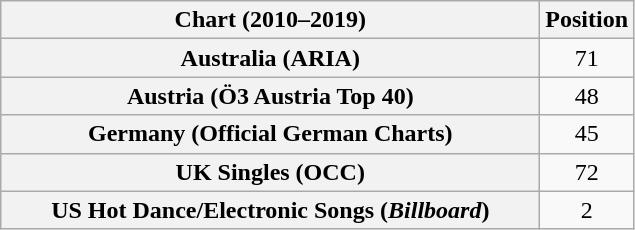<table class="wikitable sortable plainrowheaders" style="text-align:center">
<tr>
<th scope="col" style="width:22em;">Chart (2010–2019)</th>
<th scope="col">Position</th>
</tr>
<tr>
<th scope="row">Australia (ARIA)</th>
<td>71</td>
</tr>
<tr>
<th scope="row">Austria (Ö3 Austria Top 40)</th>
<td>48</td>
</tr>
<tr>
<th scope="row">Germany (Official German Charts)</th>
<td>45</td>
</tr>
<tr>
<th scope="row">UK Singles (OCC)</th>
<td>72</td>
</tr>
<tr>
<th scope="row">US Hot Dance/Electronic Songs (<em>Billboard</em>)</th>
<td>2</td>
</tr>
</table>
